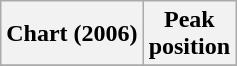<table class="wikitable sortable">
<tr>
<th align="left">Chart (2006)</th>
<th style="text-align:center;">Peak<br>position</th>
</tr>
<tr>
</tr>
</table>
